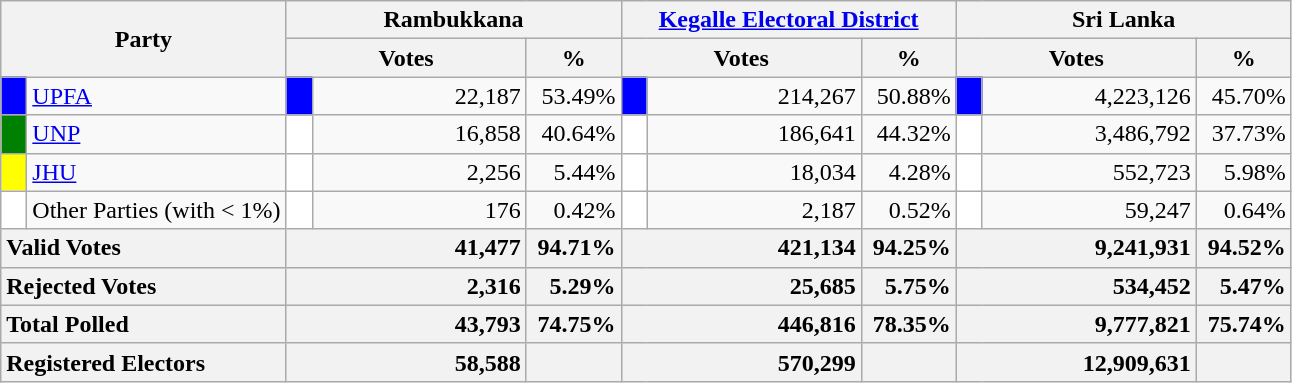<table class="wikitable">
<tr>
<th colspan="2" width="144px"rowspan="2">Party</th>
<th colspan="3" width="216px">Rambukkana</th>
<th colspan="3" width="216px"><a href='#'>Kegalle Electoral District</a></th>
<th colspan="3" width="216px">Sri Lanka</th>
</tr>
<tr>
<th colspan="2" width="144px">Votes</th>
<th>%</th>
<th colspan="2" width="144px">Votes</th>
<th>%</th>
<th colspan="2" width="144px">Votes</th>
<th>%</th>
</tr>
<tr>
<td style="background-color:blue;" width="10px"></td>
<td style="text-align:left;"><a href='#'>UPFA</a></td>
<td style="background-color:blue;" width="10px"></td>
<td style="text-align:right;">22,187</td>
<td style="text-align:right;">53.49%</td>
<td style="background-color:blue;" width="10px"></td>
<td style="text-align:right;">214,267</td>
<td style="text-align:right;">50.88%</td>
<td style="background-color:blue;" width="10px"></td>
<td style="text-align:right;">4,223,126</td>
<td style="text-align:right;">45.70%</td>
</tr>
<tr>
<td style="background-color:green;" width="10px"></td>
<td style="text-align:left;"><a href='#'>UNP</a></td>
<td style="background-color:white;" width="10px"></td>
<td style="text-align:right;">16,858</td>
<td style="text-align:right;">40.64%</td>
<td style="background-color:white;" width="10px"></td>
<td style="text-align:right;">186,641</td>
<td style="text-align:right;">44.32%</td>
<td style="background-color:white;" width="10px"></td>
<td style="text-align:right;">3,486,792</td>
<td style="text-align:right;">37.73%</td>
</tr>
<tr>
<td style="background-color:yellow;" width="10px"></td>
<td style="text-align:left;"><a href='#'>JHU</a></td>
<td style="background-color:white;" width="10px"></td>
<td style="text-align:right;">2,256</td>
<td style="text-align:right;">5.44%</td>
<td style="background-color:white;" width="10px"></td>
<td style="text-align:right;">18,034</td>
<td style="text-align:right;">4.28%</td>
<td style="background-color:white;" width="10px"></td>
<td style="text-align:right;">552,723</td>
<td style="text-align:right;">5.98%</td>
</tr>
<tr>
<td style="background-color:white;" width="10px"></td>
<td style="text-align:left;">Other Parties (with < 1%)</td>
<td style="background-color:white;" width="10px"></td>
<td style="text-align:right;">176</td>
<td style="text-align:right;">0.42%</td>
<td style="background-color:white;" width="10px"></td>
<td style="text-align:right;">2,187</td>
<td style="text-align:right;">0.52%</td>
<td style="background-color:white;" width="10px"></td>
<td style="text-align:right;">59,247</td>
<td style="text-align:right;">0.64%</td>
</tr>
<tr>
<th colspan="2" width="144px"style="text-align:left;">Valid Votes</th>
<th style="text-align:right;"colspan="2" width="144px">41,477</th>
<th style="text-align:right;">94.71%</th>
<th style="text-align:right;"colspan="2" width="144px">421,134</th>
<th style="text-align:right;">94.25%</th>
<th style="text-align:right;"colspan="2" width="144px">9,241,931</th>
<th style="text-align:right;">94.52%</th>
</tr>
<tr>
<th colspan="2" width="144px"style="text-align:left;">Rejected Votes</th>
<th style="text-align:right;"colspan="2" width="144px">2,316</th>
<th style="text-align:right;">5.29%</th>
<th style="text-align:right;"colspan="2" width="144px">25,685</th>
<th style="text-align:right;">5.75%</th>
<th style="text-align:right;"colspan="2" width="144px">534,452</th>
<th style="text-align:right;">5.47%</th>
</tr>
<tr>
<th colspan="2" width="144px"style="text-align:left;">Total Polled</th>
<th style="text-align:right;"colspan="2" width="144px">43,793</th>
<th style="text-align:right;">74.75%</th>
<th style="text-align:right;"colspan="2" width="144px">446,816</th>
<th style="text-align:right;">78.35%</th>
<th style="text-align:right;"colspan="2" width="144px">9,777,821</th>
<th style="text-align:right;">75.74%</th>
</tr>
<tr>
<th colspan="2" width="144px"style="text-align:left;">Registered Electors</th>
<th style="text-align:right;"colspan="2" width="144px">58,588</th>
<th></th>
<th style="text-align:right;"colspan="2" width="144px">570,299</th>
<th></th>
<th style="text-align:right;"colspan="2" width="144px">12,909,631</th>
<th></th>
</tr>
</table>
